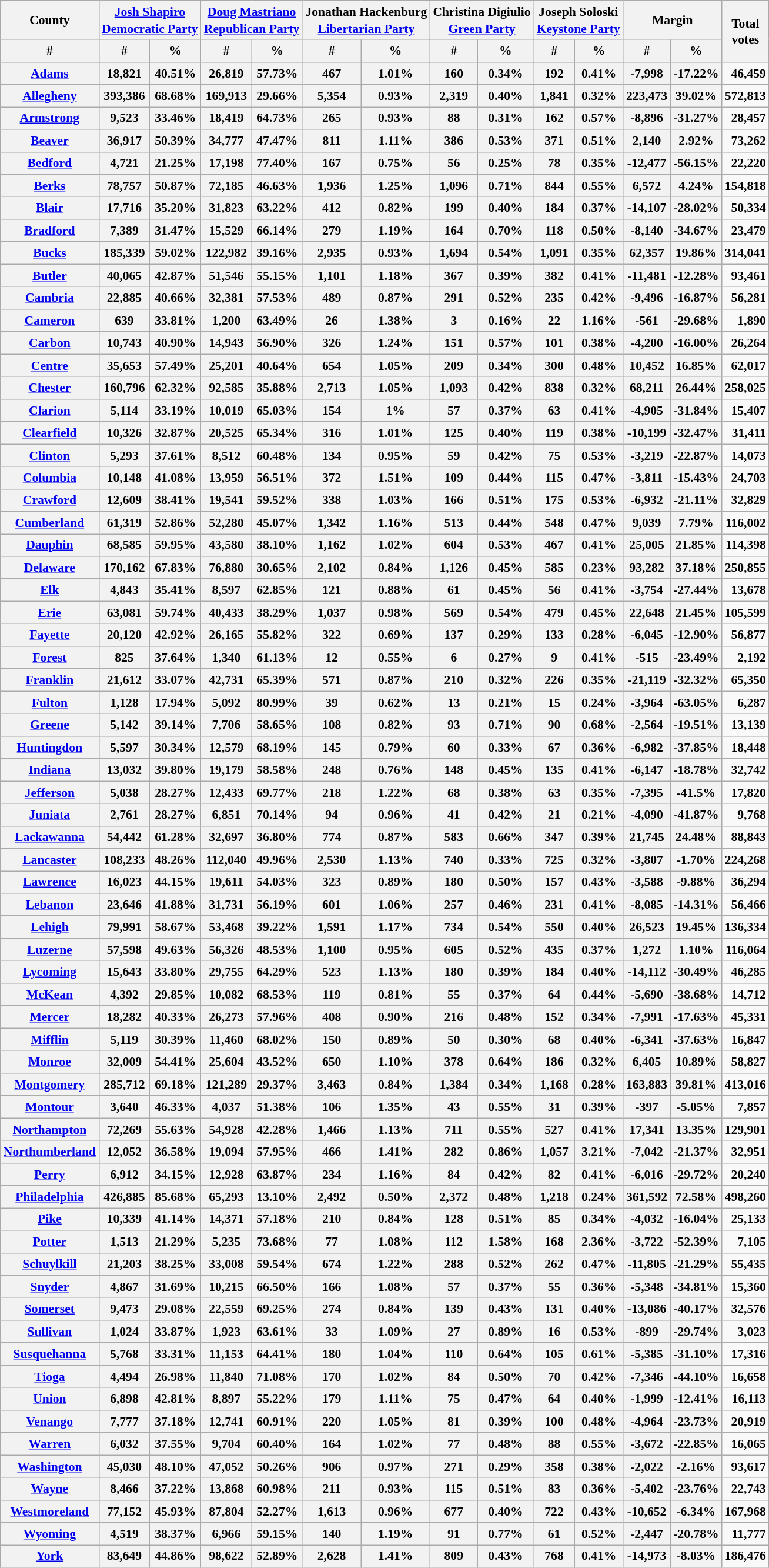<table class="wikitable sortable" style="text-align:right;font-size:90%;line-height:1.3">
<tr>
<th>County</th>
<th colspan=2><a href='#'>Josh Shapiro</a><br><a href='#'>Democratic Party</a></th>
<th colspan=2><a href='#'>Doug Mastriano</a><br><a href='#'>Republican Party</a></th>
<th colspan=2>Jonathan Hackenburg<br><a href='#'>Libertarian Party</a></th>
<th colspan=2>Christina Digiulio<br><a href='#'>Green Party</a></th>
<th colspan=2>Joseph Soloski<br><a href='#'>Keystone Party</a></th>
<th colspan=2>Margin</th>
<th rowspan=2>Total<br>votes</th>
</tr>
<tr>
<th data-sort-type="number">#</th>
<th data-sort-type="number">#</th>
<th data-sort-type="number">%</th>
<th data-sort-type="number">#</th>
<th data-sort-type="number">%</th>
<th data-sort-type="number">#</th>
<th data-sort-type="number">%</th>
<th data-sort-type="number">#</th>
<th data-sort-type="number">%</th>
<th data-sort-type="number">#</th>
<th data-sort-type="number">%</th>
<th data-sort-type="number">#</th>
<th data-sort-type="number">%</th>
</tr>
<tr>
<th><a href='#'>Adams</a></th>
<th>18,821</th>
<th>40.51%</th>
<th><strong>26,819</strong></th>
<th><strong>57.73%</strong></th>
<th>467</th>
<th>1.01%</th>
<th>160</th>
<th>0.34%</th>
<th>192</th>
<th>0.41%</th>
<th>-7,998</th>
<th>-17.22%</th>
<td><strong>46,459</strong></td>
</tr>
<tr>
<th><a href='#'>Allegheny</a></th>
<th><strong>393,386</strong></th>
<th><strong>68.68%</strong></th>
<th>169,913</th>
<th>29.66%</th>
<th>5,354</th>
<th>0.93%</th>
<th>2,319</th>
<th>0.40%</th>
<th>1,841</th>
<th>0.32%</th>
<th>223,473</th>
<th>39.02%</th>
<td><strong>572,813</strong></td>
</tr>
<tr>
<th><a href='#'>Armstrong</a></th>
<th>9,523</th>
<th>33.46%</th>
<th><strong>18,419</strong></th>
<th><strong>64.73%</strong></th>
<th>265</th>
<th>0.93%</th>
<th>88</th>
<th>0.31%</th>
<th>162</th>
<th>0.57%</th>
<th>-8,896</th>
<th>-31.27%</th>
<td><strong>28,457</strong></td>
</tr>
<tr>
<th><a href='#'>Beaver</a></th>
<th><strong>36,917</strong></th>
<th><strong>50.39%</strong></th>
<th>34,777</th>
<th>47.47%</th>
<th>811</th>
<th>1.11%</th>
<th>386</th>
<th>0.53%</th>
<th>371</th>
<th>0.51%</th>
<th>2,140</th>
<th>2.92%</th>
<td><strong>73,262</strong></td>
</tr>
<tr>
<th><a href='#'>Bedford</a></th>
<th>4,721</th>
<th>21.25%</th>
<th><strong>17,198</strong></th>
<th><strong>77.40%</strong></th>
<th>167</th>
<th>0.75%</th>
<th>56</th>
<th>0.25%</th>
<th>78</th>
<th>0.35%</th>
<th>-12,477</th>
<th>-56.15%</th>
<td><strong>22,220</strong></td>
</tr>
<tr>
<th><a href='#'>Berks</a></th>
<th><strong>78,757</strong></th>
<th><strong>50.87%</strong></th>
<th>72,185</th>
<th>46.63%</th>
<th>1,936</th>
<th>1.25%</th>
<th>1,096</th>
<th>0.71%</th>
<th>844</th>
<th>0.55%</th>
<th>6,572</th>
<th>4.24%</th>
<td><strong>154,818</strong></td>
</tr>
<tr>
<th><a href='#'>Blair</a></th>
<th>17,716</th>
<th>35.20%</th>
<th><strong>31,823</strong></th>
<th><strong>63.22%</strong></th>
<th>412</th>
<th>0.82%</th>
<th>199</th>
<th>0.40%</th>
<th>184</th>
<th>0.37%</th>
<th>-14,107</th>
<th>-28.02%</th>
<td><strong>50,334</strong></td>
</tr>
<tr>
<th><a href='#'>Bradford</a></th>
<th>7,389</th>
<th>31.47%</th>
<th><strong>15,529</strong></th>
<th><strong>66.14%</strong></th>
<th>279</th>
<th>1.19%</th>
<th>164</th>
<th>0.70%</th>
<th>118</th>
<th>0.50%</th>
<th>-8,140</th>
<th>-34.67%</th>
<td><strong>23,479</strong></td>
</tr>
<tr>
<th><a href='#'>Bucks</a></th>
<th><strong>185,339</strong></th>
<th><strong>59.02%</strong></th>
<th>122,982</th>
<th>39.16%</th>
<th>2,935</th>
<th>0.93%</th>
<th>1,694</th>
<th>0.54%</th>
<th>1,091</th>
<th>0.35%</th>
<th>62,357</th>
<th>19.86%</th>
<td><strong>314,041</strong></td>
</tr>
<tr>
<th><a href='#'>Butler</a></th>
<th>40,065</th>
<th>42.87%</th>
<th><strong>51,546</strong></th>
<th><strong>55.15%</strong></th>
<th>1,101</th>
<th>1.18%</th>
<th>367</th>
<th>0.39%</th>
<th>382</th>
<th>0.41%</th>
<th>-11,481</th>
<th>-12.28%</th>
<td><strong>93,461</strong></td>
</tr>
<tr>
<th><a href='#'>Cambria</a></th>
<th>22,885</th>
<th>40.66%</th>
<th><strong>32,381</strong></th>
<th><strong>57.53%</strong></th>
<th>489</th>
<th>0.87%</th>
<th>291</th>
<th>0.52%</th>
<th>235</th>
<th>0.42%</th>
<th>-9,496</th>
<th>-16.87%</th>
<td><strong>56,281</strong></td>
</tr>
<tr>
<th><a href='#'>Cameron</a></th>
<th>639</th>
<th>33.81%</th>
<th><strong>1,200</strong></th>
<th><strong>63.49%</strong></th>
<th>26</th>
<th>1.38%</th>
<th>3</th>
<th>0.16%</th>
<th>22</th>
<th>1.16%</th>
<th>-561</th>
<th>-29.68%</th>
<td><strong>1,890</strong></td>
</tr>
<tr>
<th><a href='#'>Carbon</a></th>
<th>10,743</th>
<th>40.90%</th>
<th><strong>14,943</strong></th>
<th><strong>56.90%</strong></th>
<th>326</th>
<th>1.24%</th>
<th>151</th>
<th>0.57%</th>
<th>101</th>
<th>0.38%</th>
<th>-4,200</th>
<th>-16.00%</th>
<td><strong>26,264</strong></td>
</tr>
<tr>
<th><a href='#'>Centre</a></th>
<th><strong>35,653</strong></th>
<th><strong>57.49%</strong></th>
<th>25,201</th>
<th>40.64%</th>
<th>654</th>
<th>1.05%</th>
<th>209</th>
<th>0.34%</th>
<th>300</th>
<th>0.48%</th>
<th>10,452</th>
<th>16.85%</th>
<td><strong>62,017</strong></td>
</tr>
<tr>
<th><a href='#'>Chester</a></th>
<th><strong>160,796</strong></th>
<th><strong>62.32%</strong></th>
<th>92,585</th>
<th>35.88%</th>
<th>2,713</th>
<th>1.05%</th>
<th>1,093</th>
<th>0.42%</th>
<th>838</th>
<th>0.32%</th>
<th>68,211</th>
<th>26.44%</th>
<td><strong>258,025</strong></td>
</tr>
<tr>
<th><a href='#'>Clarion</a></th>
<th>5,114</th>
<th>33.19%</th>
<th><strong>10,019</strong></th>
<th><strong>65.03%</strong></th>
<th>154</th>
<th>1%</th>
<th>57</th>
<th>0.37%</th>
<th>63</th>
<th>0.41%</th>
<th>-4,905</th>
<th>-31.84%</th>
<td><strong>15,407</strong></td>
</tr>
<tr>
<th><a href='#'>Clearfield</a></th>
<th>10,326</th>
<th>32.87%</th>
<th><strong>20,525</strong></th>
<th><strong>65.34%</strong></th>
<th>316</th>
<th>1.01%</th>
<th>125</th>
<th>0.40%</th>
<th>119</th>
<th>0.38%</th>
<th>-10,199</th>
<th>-32.47%</th>
<td><strong>31,411</strong></td>
</tr>
<tr>
<th><a href='#'>Clinton</a></th>
<th>5,293</th>
<th>37.61%</th>
<th><strong>8,512</strong></th>
<th><strong>60.48%</strong></th>
<th>134</th>
<th>0.95%</th>
<th>59</th>
<th>0.42%</th>
<th>75</th>
<th>0.53%</th>
<th>-3,219</th>
<th>-22.87%</th>
<td><strong>14,073</strong></td>
</tr>
<tr>
<th><a href='#'>Columbia</a></th>
<th>10,148</th>
<th>41.08%</th>
<th><strong>13,959</strong></th>
<th><strong>56.51%</strong></th>
<th>372</th>
<th>1.51%</th>
<th>109</th>
<th>0.44%</th>
<th>115</th>
<th>0.47%</th>
<th>-3,811</th>
<th>-15.43%</th>
<td><strong>24,703</strong></td>
</tr>
<tr>
<th><a href='#'>Crawford</a></th>
<th>12,609</th>
<th>38.41%</th>
<th><strong>19,541</strong></th>
<th><strong>59.52%</strong></th>
<th>338</th>
<th>1.03%</th>
<th>166</th>
<th>0.51%</th>
<th>175</th>
<th>0.53%</th>
<th>-6,932</th>
<th>-21.11%</th>
<td><strong>32,829</strong></td>
</tr>
<tr>
<th><a href='#'>Cumberland</a></th>
<th><strong>61,319</strong></th>
<th><strong>52.86%</strong></th>
<th>52,280</th>
<th>45.07%</th>
<th>1,342</th>
<th>1.16%</th>
<th>513</th>
<th>0.44%</th>
<th>548</th>
<th>0.47%</th>
<th>9,039</th>
<th>7.79%</th>
<td><strong>116,002</strong></td>
</tr>
<tr>
<th><a href='#'>Dauphin</a></th>
<th><strong>68,585</strong></th>
<th><strong>59.95%</strong></th>
<th>43,580</th>
<th>38.10%</th>
<th>1,162</th>
<th>1.02%</th>
<th>604</th>
<th>0.53%</th>
<th>467</th>
<th>0.41%</th>
<th>25,005</th>
<th>21.85%</th>
<td><strong>114,398</strong></td>
</tr>
<tr>
<th><a href='#'>Delaware</a></th>
<th><strong>170,162</strong></th>
<th><strong>67.83%</strong></th>
<th>76,880</th>
<th>30.65%</th>
<th>2,102</th>
<th>0.84%</th>
<th>1,126</th>
<th>0.45%</th>
<th>585</th>
<th>0.23%</th>
<th>93,282</th>
<th>37.18%</th>
<td><strong>250,855</strong></td>
</tr>
<tr>
<th><a href='#'>Elk</a></th>
<th>4,843</th>
<th>35.41%</th>
<th><strong>8,597</strong></th>
<th><strong>62.85%</strong></th>
<th>121</th>
<th>0.88%</th>
<th>61</th>
<th>0.45%</th>
<th>56</th>
<th>0.41%</th>
<th>-3,754</th>
<th>-27.44%</th>
<td><strong>13,678</strong></td>
</tr>
<tr>
<th><a href='#'>Erie</a></th>
<th><strong>63,081</strong></th>
<th><strong>59.74%</strong></th>
<th>40,433</th>
<th>38.29%</th>
<th>1,037</th>
<th>0.98%</th>
<th>569</th>
<th>0.54%</th>
<th>479</th>
<th>0.45%</th>
<th>22,648</th>
<th>21.45%</th>
<td><strong>105,599</strong></td>
</tr>
<tr>
<th><a href='#'>Fayette</a></th>
<th>20,120</th>
<th>42.92%</th>
<th><strong>26,165</strong></th>
<th><strong>55.82%</strong></th>
<th>322</th>
<th>0.69%</th>
<th>137</th>
<th>0.29%</th>
<th>133</th>
<th>0.28%</th>
<th>-6,045</th>
<th>-12.90%</th>
<td><strong>56,877</strong></td>
</tr>
<tr>
<th><a href='#'>Forest</a></th>
<th>825</th>
<th>37.64%</th>
<th><strong>1,340</strong></th>
<th><strong>61.13%</strong></th>
<th>12</th>
<th>0.55%</th>
<th>6</th>
<th>0.27%</th>
<th>9</th>
<th>0.41%</th>
<th>-515</th>
<th>-23.49%</th>
<td><strong>2,192</strong></td>
</tr>
<tr>
<th><a href='#'>Franklin</a></th>
<th>21,612</th>
<th>33.07%</th>
<th><strong>42,731</strong></th>
<th><strong>65.39%</strong></th>
<th>571</th>
<th>0.87%</th>
<th>210</th>
<th>0.32%</th>
<th>226</th>
<th>0.35%</th>
<th>-21,119</th>
<th>-32.32%</th>
<td><strong>65,350</strong></td>
</tr>
<tr>
<th><a href='#'>Fulton</a></th>
<th>1,128</th>
<th>17.94%</th>
<th><strong>5,092</strong></th>
<th><strong>80.99%</strong></th>
<th>39</th>
<th>0.62%</th>
<th>13</th>
<th>0.21%</th>
<th>15</th>
<th>0.24%</th>
<th>-3,964</th>
<th>-63.05%</th>
<td><strong>6,287</strong></td>
</tr>
<tr>
<th><a href='#'>Greene</a></th>
<th>5,142</th>
<th>39.14%</th>
<th><strong>7,706</strong></th>
<th><strong>58.65%</strong></th>
<th>108</th>
<th>0.82%</th>
<th>93</th>
<th>0.71%</th>
<th>90</th>
<th>0.68%</th>
<th>-2,564</th>
<th>-19.51%</th>
<td><strong>13,139</strong></td>
</tr>
<tr>
<th><a href='#'>Huntingdon</a></th>
<th>5,597</th>
<th>30.34%</th>
<th><strong>12,579</strong></th>
<th><strong>68.19%</strong></th>
<th>145</th>
<th>0.79%</th>
<th>60</th>
<th>0.33%</th>
<th>67</th>
<th>0.36%</th>
<th>-6,982</th>
<th>-37.85%</th>
<td><strong>18,448</strong></td>
</tr>
<tr>
<th><a href='#'>Indiana</a></th>
<th>13,032</th>
<th>39.80%</th>
<th><strong>19,179</strong></th>
<th><strong>58.58%</strong></th>
<th>248</th>
<th>0.76%</th>
<th>148</th>
<th>0.45%</th>
<th>135</th>
<th>0.41%</th>
<th>-6,147</th>
<th>-18.78%</th>
<td><strong>32,742</strong></td>
</tr>
<tr>
<th><a href='#'>Jefferson</a></th>
<th>5,038</th>
<th>28.27%</th>
<th><strong>12,433</strong></th>
<th><strong>69.77%</strong></th>
<th>218</th>
<th>1.22%</th>
<th>68</th>
<th>0.38%</th>
<th>63</th>
<th>0.35%</th>
<th>-7,395</th>
<th>-41.5%</th>
<td><strong>17,820</strong></td>
</tr>
<tr>
<th><a href='#'>Juniata</a></th>
<th>2,761</th>
<th>28.27%</th>
<th><strong>6,851</strong></th>
<th><strong>70.14%</strong></th>
<th>94</th>
<th>0.96%</th>
<th>41</th>
<th>0.42%</th>
<th>21</th>
<th>0.21%</th>
<th>-4,090</th>
<th>-41.87%</th>
<td><strong>9,768</strong></td>
</tr>
<tr>
<th><a href='#'>Lackawanna</a></th>
<th><strong>54,442</strong></th>
<th><strong>61.28%</strong></th>
<th>32,697</th>
<th>36.80%</th>
<th>774</th>
<th>0.87%</th>
<th>583</th>
<th>0.66%</th>
<th>347</th>
<th>0.39%</th>
<th>21,745</th>
<th>24.48%</th>
<td><strong>88,843</strong></td>
</tr>
<tr>
<th><a href='#'>Lancaster</a></th>
<th>108,233</th>
<th>48.26%</th>
<th><strong>112,040</strong></th>
<th><strong>49.96%</strong></th>
<th>2,530</th>
<th>1.13%</th>
<th>740</th>
<th>0.33%</th>
<th>725</th>
<th>0.32%</th>
<th>-3,807</th>
<th>-1.70%</th>
<td><strong>224,268</strong></td>
</tr>
<tr>
<th><a href='#'>Lawrence</a></th>
<th>16,023</th>
<th>44.15%</th>
<th><strong>19,611</strong></th>
<th><strong>54.03%</strong></th>
<th>323</th>
<th>0.89%</th>
<th>180</th>
<th>0.50%</th>
<th>157</th>
<th>0.43%</th>
<th>-3,588</th>
<th>-9.88%</th>
<td><strong>36,294</strong></td>
</tr>
<tr>
<th><a href='#'>Lebanon</a></th>
<th>23,646</th>
<th>41.88%</th>
<th><strong>31,731</strong></th>
<th><strong>56.19%</strong></th>
<th>601</th>
<th>1.06%</th>
<th>257</th>
<th>0.46%</th>
<th>231</th>
<th>0.41%</th>
<th>-8,085</th>
<th>-14.31%</th>
<td><strong>56,466</strong></td>
</tr>
<tr>
<th><a href='#'>Lehigh</a></th>
<th><strong>79,991</strong></th>
<th><strong>58.67%</strong></th>
<th>53,468</th>
<th>39.22%</th>
<th>1,591</th>
<th>1.17%</th>
<th>734</th>
<th>0.54%</th>
<th>550</th>
<th>0.40%</th>
<th>26,523</th>
<th>19.45%</th>
<td><strong>136,334</strong></td>
</tr>
<tr>
<th><a href='#'>Luzerne</a></th>
<th><strong>57,598</strong></th>
<th><strong>49.63%</strong></th>
<th>56,326</th>
<th>48.53%</th>
<th>1,100</th>
<th>0.95%</th>
<th>605</th>
<th>0.52%</th>
<th>435</th>
<th>0.37%</th>
<th>1,272</th>
<th>1.10%</th>
<td><strong>116,064</strong></td>
</tr>
<tr>
<th><a href='#'>Lycoming</a></th>
<th>15,643</th>
<th>33.80%</th>
<th><strong>29,755</strong></th>
<th><strong>64.29%</strong></th>
<th>523</th>
<th>1.13%</th>
<th>180</th>
<th>0.39%</th>
<th>184</th>
<th>0.40%</th>
<th>-14,112</th>
<th>-30.49%</th>
<td><strong>46,285</strong></td>
</tr>
<tr>
<th><a href='#'>McKean</a></th>
<th>4,392</th>
<th>29.85%</th>
<th><strong>10,082</strong></th>
<th><strong>68.53%</strong></th>
<th>119</th>
<th>0.81%</th>
<th>55</th>
<th>0.37%</th>
<th>64</th>
<th>0.44%</th>
<th>-5,690</th>
<th>-38.68%</th>
<td><strong>14,712</strong></td>
</tr>
<tr>
<th><a href='#'>Mercer</a></th>
<th>18,282</th>
<th>40.33%</th>
<th><strong>26,273</strong></th>
<th><strong>57.96%</strong></th>
<th>408</th>
<th>0.90%</th>
<th>216</th>
<th>0.48%</th>
<th>152</th>
<th>0.34%</th>
<th>-7,991</th>
<th>-17.63%</th>
<td><strong>45,331</strong></td>
</tr>
<tr>
<th><a href='#'>Mifflin</a></th>
<th>5,119</th>
<th>30.39%</th>
<th><strong>11,460</strong></th>
<th><strong>68.02%</strong></th>
<th>150</th>
<th>0.89%</th>
<th>50</th>
<th>0.30%</th>
<th>68</th>
<th>0.40%</th>
<th>-6,341</th>
<th>-37.63%</th>
<td><strong>16,847</strong></td>
</tr>
<tr>
<th><a href='#'>Monroe</a></th>
<th><strong>32,009</strong></th>
<th><strong>54.41%</strong></th>
<th>25,604</th>
<th>43.52%</th>
<th>650</th>
<th>1.10%</th>
<th>378</th>
<th>0.64%</th>
<th>186</th>
<th>0.32%</th>
<th>6,405</th>
<th>10.89%</th>
<td><strong>58,827</strong></td>
</tr>
<tr>
<th><a href='#'>Montgomery</a></th>
<th><strong>285,712</strong></th>
<th><strong>69.18%</strong></th>
<th>121,289</th>
<th>29.37%</th>
<th>3,463</th>
<th>0.84%</th>
<th>1,384</th>
<th>0.34%</th>
<th>1,168</th>
<th>0.28%</th>
<th>163,883</th>
<th>39.81%</th>
<td><strong>413,016</strong></td>
</tr>
<tr>
<th><a href='#'>Montour</a></th>
<th>3,640</th>
<th>46.33%</th>
<th><strong>4,037</strong></th>
<th><strong>51.38%</strong></th>
<th>106</th>
<th>1.35%</th>
<th>43</th>
<th>0.55%</th>
<th>31</th>
<th>0.39%</th>
<th>-397</th>
<th>-5.05%</th>
<td><strong>7,857</strong></td>
</tr>
<tr>
<th><a href='#'>Northampton</a></th>
<th><strong>72,269</strong></th>
<th><strong>55.63%</strong></th>
<th>54,928</th>
<th>42.28%</th>
<th>1,466</th>
<th>1.13%</th>
<th>711</th>
<th>0.55%</th>
<th>527</th>
<th>0.41%</th>
<th>17,341</th>
<th>13.35%</th>
<td><strong>129,901</strong></td>
</tr>
<tr>
<th><a href='#'>Northumberland</a></th>
<th>12,052</th>
<th>36.58%</th>
<th><strong>19,094</strong></th>
<th><strong>57.95%</strong></th>
<th>466</th>
<th>1.41%</th>
<th>282</th>
<th>0.86%</th>
<th>1,057</th>
<th>3.21%</th>
<th>-7,042</th>
<th>-21.37%</th>
<td><strong>32,951</strong></td>
</tr>
<tr>
<th><a href='#'>Perry</a></th>
<th>6,912</th>
<th>34.15%</th>
<th><strong>12,928</strong></th>
<th><strong>63.87%</strong></th>
<th>234</th>
<th>1.16%</th>
<th>84</th>
<th>0.42%</th>
<th>82</th>
<th>0.41%</th>
<th>-6,016</th>
<th>-29.72%</th>
<td><strong>20,240</strong></td>
</tr>
<tr>
<th><a href='#'>Philadelphia</a></th>
<th><strong>426,885</strong></th>
<th><strong>85.68%</strong></th>
<th>65,293</th>
<th>13.10%</th>
<th>2,492</th>
<th>0.50%</th>
<th>2,372</th>
<th>0.48%</th>
<th>1,218</th>
<th>0.24%</th>
<th>361,592</th>
<th>72.58%</th>
<td><strong>498,260</strong></td>
</tr>
<tr>
<th><a href='#'>Pike</a></th>
<th>10,339</th>
<th>41.14%</th>
<th><strong>14,371</strong></th>
<th><strong>57.18%</strong></th>
<th>210</th>
<th>0.84%</th>
<th>128</th>
<th>0.51%</th>
<th>85</th>
<th>0.34%</th>
<th>-4,032</th>
<th>-16.04%</th>
<td><strong>25,133</strong></td>
</tr>
<tr>
<th><a href='#'>Potter</a></th>
<th>1,513</th>
<th>21.29%</th>
<th><strong>5,235</strong></th>
<th><strong>73.68%</strong></th>
<th>77</th>
<th>1.08%</th>
<th>112</th>
<th>1.58%</th>
<th>168</th>
<th>2.36%</th>
<th>-3,722</th>
<th>-52.39%</th>
<td><strong>7,105</strong></td>
</tr>
<tr>
<th><a href='#'>Schuylkill</a></th>
<th>21,203</th>
<th>38.25%</th>
<th><strong>33,008</strong></th>
<th><strong>59.54%</strong></th>
<th>674</th>
<th>1.22%</th>
<th>288</th>
<th>0.52%</th>
<th>262</th>
<th>0.47%</th>
<th>-11,805</th>
<th>-21.29%</th>
<td><strong>55,435</strong></td>
</tr>
<tr>
<th><a href='#'>Snyder</a></th>
<th>4,867</th>
<th>31.69%</th>
<th><strong>10,215</strong></th>
<th><strong>66.50%</strong></th>
<th>166</th>
<th>1.08%</th>
<th>57</th>
<th>0.37%</th>
<th>55</th>
<th>0.36%</th>
<th>-5,348</th>
<th>-34.81%</th>
<td><strong>15,360</strong></td>
</tr>
<tr>
<th><a href='#'>Somerset</a></th>
<th>9,473</th>
<th>29.08%</th>
<th><strong>22,559</strong></th>
<th><strong>69.25%</strong></th>
<th>274</th>
<th>0.84%</th>
<th>139</th>
<th>0.43%</th>
<th>131</th>
<th>0.40%</th>
<th>-13,086</th>
<th>-40.17%</th>
<td><strong>32,576</strong></td>
</tr>
<tr>
<th><a href='#'>Sullivan</a></th>
<th>1,024</th>
<th>33.87%</th>
<th><strong>1,923</strong></th>
<th><strong>63.61%</strong></th>
<th>33</th>
<th>1.09%</th>
<th>27</th>
<th>0.89%</th>
<th>16</th>
<th>0.53%</th>
<th>-899</th>
<th>-29.74%</th>
<td><strong>3,023</strong></td>
</tr>
<tr>
<th><a href='#'>Susquehanna</a></th>
<th>5,768</th>
<th>33.31%</th>
<th><strong>11,153</strong></th>
<th><strong>64.41%</strong></th>
<th>180</th>
<th>1.04%</th>
<th>110</th>
<th>0.64%</th>
<th>105</th>
<th>0.61%</th>
<th>-5,385</th>
<th>-31.10%</th>
<td><strong>17,316</strong></td>
</tr>
<tr>
<th><a href='#'>Tioga</a></th>
<th>4,494</th>
<th>26.98%</th>
<th><strong>11,840</strong></th>
<th><strong>71.08%</strong></th>
<th>170</th>
<th>1.02%</th>
<th>84</th>
<th>0.50%</th>
<th>70</th>
<th>0.42%</th>
<th>-7,346</th>
<th>-44.10%</th>
<td><strong>16,658</strong></td>
</tr>
<tr>
<th><a href='#'>Union</a></th>
<th>6,898</th>
<th>42.81%</th>
<th><strong>8,897</strong></th>
<th><strong>55.22%</strong></th>
<th>179</th>
<th>1.11%</th>
<th>75</th>
<th>0.47%</th>
<th>64</th>
<th>0.40%</th>
<th>-1,999</th>
<th>-12.41%</th>
<td><strong>16,113</strong></td>
</tr>
<tr>
<th><a href='#'>Venango</a></th>
<th>7,777</th>
<th>37.18%</th>
<th><strong>12,741</strong></th>
<th><strong>60.91%</strong></th>
<th>220</th>
<th>1.05%</th>
<th>81</th>
<th>0.39%</th>
<th>100</th>
<th>0.48%</th>
<th>-4,964</th>
<th>-23.73%</th>
<td><strong>20,919</strong></td>
</tr>
<tr>
<th><a href='#'>Warren</a></th>
<th>6,032</th>
<th>37.55%</th>
<th><strong>9,704</strong></th>
<th><strong>60.40%</strong></th>
<th>164</th>
<th>1.02%</th>
<th>77</th>
<th>0.48%</th>
<th>88</th>
<th>0.55%</th>
<th>-3,672</th>
<th>-22.85%</th>
<td><strong>16,065</strong></td>
</tr>
<tr>
<th><a href='#'>Washington</a></th>
<th>45,030</th>
<th>48.10%</th>
<th><strong>47,052</strong></th>
<th><strong>50.26%</strong></th>
<th>906</th>
<th>0.97%</th>
<th>271</th>
<th>0.29%</th>
<th>358</th>
<th>0.38%</th>
<th>-2,022</th>
<th>-2.16%</th>
<td><strong>93,617</strong></td>
</tr>
<tr>
<th><a href='#'>Wayne</a></th>
<th>8,466</th>
<th>37.22%</th>
<th><strong>13,868</strong></th>
<th><strong>60.98%</strong></th>
<th>211</th>
<th>0.93%</th>
<th>115</th>
<th>0.51%</th>
<th>83</th>
<th>0.36%</th>
<th>-5,402</th>
<th>-23.76%</th>
<td><strong>22,743</strong></td>
</tr>
<tr>
<th><a href='#'>Westmoreland</a></th>
<th>77,152</th>
<th>45.93%</th>
<th><strong>87,804</strong></th>
<th><strong>52.27%</strong></th>
<th>1,613</th>
<th>0.96%</th>
<th>677</th>
<th>0.40%</th>
<th>722</th>
<th>0.43%</th>
<th>-10,652</th>
<th>-6.34%</th>
<td><strong>167,968</strong></td>
</tr>
<tr>
<th><a href='#'>Wyoming</a></th>
<th>4,519</th>
<th>38.37%</th>
<th><strong>6,966</strong></th>
<th><strong>59.15%</strong></th>
<th>140</th>
<th>1.19%</th>
<th>91</th>
<th>0.77%</th>
<th>61</th>
<th>0.52%</th>
<th>-2,447</th>
<th>-20.78%</th>
<td><strong>11,777</strong></td>
</tr>
<tr>
<th><a href='#'>York</a></th>
<th>83,649</th>
<th>44.86%</th>
<th><strong>98,622</strong></th>
<th><strong>52.89%</strong></th>
<th>2,628</th>
<th>1.41%</th>
<th>809</th>
<th>0.43%</th>
<th>768</th>
<th>0.41%</th>
<th>-14,973</th>
<th>-8.03%</th>
<td><strong>186,476</strong></td>
</tr>
</table>
